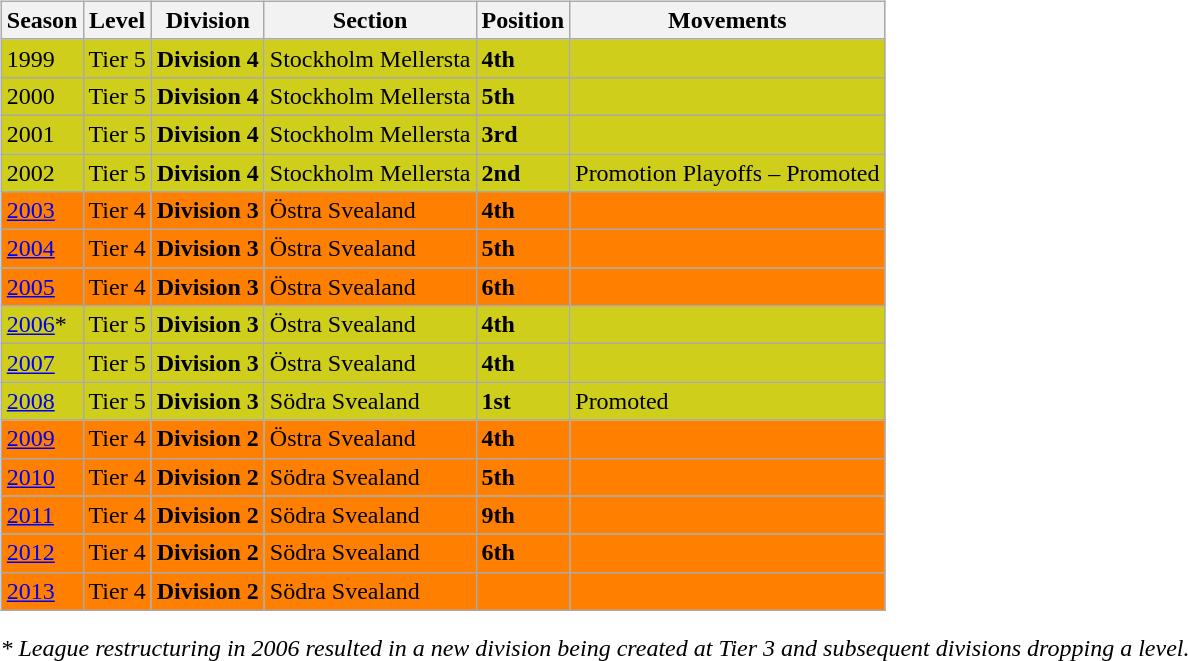<table>
<tr>
<td valign="top" width=0%><br><table class="wikitable">
<tr style="background:#f0f6fa;">
<th><strong>Season</strong></th>
<th><strong>Level</strong></th>
<th><strong>Division</strong></th>
<th><strong>Section</strong></th>
<th><strong>Position</strong></th>
<th><strong>Movements</strong></th>
</tr>
<tr>
<td style="background:#CECE1B;">1999</td>
<td style="background:#CECE1B;">Tier 5</td>
<td style="background:#CECE1B;"><strong>Division 4</strong></td>
<td style="background:#CECE1B;">Stockholm Mellersta</td>
<td style="background:#CECE1B;"><strong>4th</strong></td>
<td style="background:#CECE1B;"></td>
</tr>
<tr>
<td style="background:#CECE1B;">2000</td>
<td style="background:#CECE1B;">Tier 5</td>
<td style="background:#CECE1B;"><strong>Division 4</strong></td>
<td style="background:#CECE1B;">Stockholm Mellersta</td>
<td style="background:#CECE1B;"><strong>5th</strong></td>
<td style="background:#CECE1B;"></td>
</tr>
<tr>
<td style="background:#CECE1B;">2001</td>
<td style="background:#CECE1B;">Tier 5</td>
<td style="background:#CECE1B;"><strong>Division 4</strong></td>
<td style="background:#CECE1B;">Stockholm Mellersta</td>
<td style="background:#CECE1B;"><strong>3rd</strong></td>
<td style="background:#CECE1B;"></td>
</tr>
<tr>
<td style="background:#CECE1B;">2002</td>
<td style="background:#CECE1B;">Tier 5</td>
<td style="background:#CECE1B;"><strong>Division 4</strong></td>
<td style="background:#CECE1B;">Stockholm Mellersta</td>
<td style="background:#CECE1B;"><strong>2nd</strong></td>
<td style="background:#CECE1B;">Promotion Playoffs – Promoted</td>
</tr>
<tr>
<td style="background:#FF7F00;"><a href='#'>2003</a></td>
<td style="background:#FF7F00;">Tier 4</td>
<td style="background:#FF7F00;"><strong>Division 3</strong></td>
<td style="background:#FF7F00;">Östra Svealand</td>
<td style="background:#FF7F00;"><strong>4th</strong></td>
<td style="background:#FF7F00;"></td>
</tr>
<tr>
<td style="background:#FF7F00;"><a href='#'>2004</a></td>
<td style="background:#FF7F00;">Tier 4</td>
<td style="background:#FF7F00;"><strong>Division 3</strong></td>
<td style="background:#FF7F00;">Östra Svealand</td>
<td style="background:#FF7F00;"><strong>5th</strong></td>
<td style="background:#FF7F00;"></td>
</tr>
<tr>
<td style="background:#FF7F00;"><a href='#'>2005</a></td>
<td style="background:#FF7F00;">Tier 4</td>
<td style="background:#FF7F00;"><strong>Division 3</strong></td>
<td style="background:#FF7F00;">Östra Svealand</td>
<td style="background:#FF7F00;"><strong>6th</strong></td>
<td style="background:#FF7F00;"></td>
</tr>
<tr>
<td style="background:#CECE1B;"><a href='#'>2006</a>*</td>
<td style="background:#CECE1B;">Tier 5</td>
<td style="background:#CECE1B;"><strong>Division 3</strong></td>
<td style="background:#CECE1B;">Östra Svealand</td>
<td style="background:#CECE1B;"><strong>4th</strong></td>
<td style="background:#CECE1B;"></td>
</tr>
<tr>
<td style="background:#CECE1B;"><a href='#'>2007</a></td>
<td style="background:#CECE1B;">Tier 5</td>
<td style="background:#CECE1B;"><strong>Division 3</strong></td>
<td style="background:#CECE1B;">Östra Svealand</td>
<td style="background:#CECE1B;"><strong>4th</strong></td>
<td style="background:#CECE1B;"></td>
</tr>
<tr>
<td style="background:#CECE1B;"><a href='#'>2008</a></td>
<td style="background:#CECE1B;">Tier 5</td>
<td style="background:#CECE1B;"><strong>Division 3</strong></td>
<td style="background:#CECE1B;">Södra Svealand</td>
<td style="background:#CECE1B;"><strong>1st</strong></td>
<td style="background:#CECE1B;">Promoted</td>
</tr>
<tr>
<td style="background:#FF7F00;"><a href='#'>2009</a></td>
<td style="background:#FF7F00;">Tier 4</td>
<td style="background:#FF7F00;"><strong>Division 2</strong></td>
<td style="background:#FF7F00;">Östra Svealand</td>
<td style="background:#FF7F00;"><strong>4th</strong></td>
<td style="background:#FF7F00;"></td>
</tr>
<tr>
<td style="background:#FF7F00;"><a href='#'>2010</a></td>
<td style="background:#FF7F00;">Tier 4</td>
<td style="background:#FF7F00;"><strong>Division 2</strong></td>
<td style="background:#FF7F00;">Södra Svealand</td>
<td style="background:#FF7F00;"><strong>5th</strong></td>
<td style="background:#FF7F00;"></td>
</tr>
<tr>
<td style="background:#FF7F00;"><a href='#'>2011</a></td>
<td style="background:#FF7F00;">Tier 4</td>
<td style="background:#FF7F00;"><strong>Division 2</strong></td>
<td style="background:#FF7F00;">Södra Svealand</td>
<td style="background:#FF7F00;"><strong>9th</strong></td>
<td style="background:#FF7F00;"></td>
</tr>
<tr>
<td style="background:#FF7F00;"><a href='#'>2012</a></td>
<td style="background:#FF7F00;">Tier 4</td>
<td style="background:#FF7F00;"><strong>Division 2</strong></td>
<td style="background:#FF7F00;">Södra Svealand</td>
<td style="background:#FF7F00;"><strong>6th</strong></td>
<td style="background:#FF7F00;"></td>
</tr>
<tr>
<td style="background:#FF7F00;"><a href='#'>2013</a></td>
<td style="background:#FF7F00;">Tier 4</td>
<td style="background:#FF7F00;"><strong>Division 2</strong></td>
<td style="background:#FF7F00;">Södra Svealand</td>
<td style="background:#FF7F00;"></td>
<td style="background:#FF7F00;"></td>
</tr>
</table>
<em>* League restructuring in 2006 resulted in a new division being created at Tier 3 and subsequent divisions dropping a level.</em> 

</td>
</tr>
</table>
